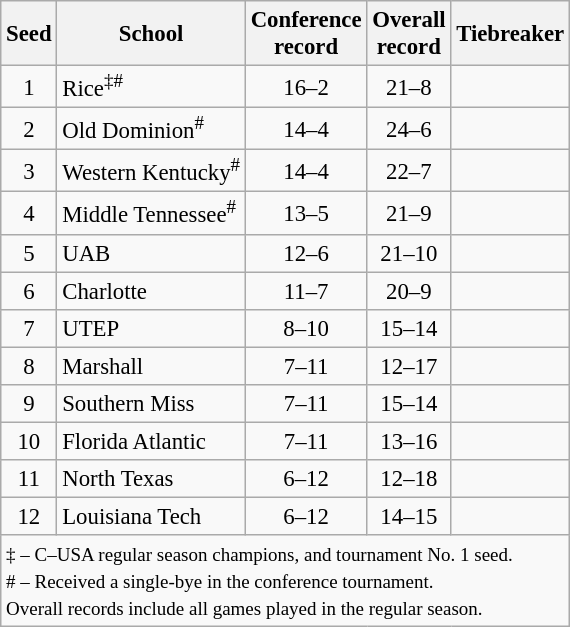<table class="wikitable" style="white-space:nowrap; font-size:95%; text-align:center">
<tr>
<th>Seed</th>
<th>School</th>
<th>Conference<br>record</th>
<th>Overall<br>record</th>
<th>Tiebreaker</th>
</tr>
<tr>
<td>1</td>
<td align=left>Rice<sup>‡#</sup></td>
<td>16–2</td>
<td>21–8</td>
<td></td>
</tr>
<tr>
<td>2</td>
<td align=left>Old Dominion<sup>#</sup></td>
<td>14–4</td>
<td>24–6</td>
<td></td>
</tr>
<tr>
<td>3</td>
<td align=left>Western Kentucky<sup>#</sup></td>
<td>14–4</td>
<td>22–7</td>
<td></td>
</tr>
<tr>
<td>4</td>
<td align=left>Middle Tennessee<sup>#</sup></td>
<td>13–5</td>
<td>21–9</td>
<td></td>
</tr>
<tr>
<td>5</td>
<td align=left>UAB</td>
<td>12–6</td>
<td>21–10</td>
<td></td>
</tr>
<tr>
<td>6</td>
<td align=left>Charlotte</td>
<td>11–7</td>
<td>20–9</td>
<td></td>
</tr>
<tr>
<td>7</td>
<td align=left>UTEP</td>
<td>8–10</td>
<td>15–14</td>
<td></td>
</tr>
<tr>
<td>8</td>
<td align=left>Marshall</td>
<td>7–11</td>
<td>12–17</td>
<td></td>
</tr>
<tr>
<td>9</td>
<td align=left>Southern Miss</td>
<td>7–11</td>
<td>15–14</td>
<td></td>
</tr>
<tr>
<td>10</td>
<td align=left>Florida Atlantic</td>
<td>7–11</td>
<td>13–16</td>
<td></td>
</tr>
<tr>
<td>11</td>
<td align=left>North Texas</td>
<td>6–12</td>
<td>12–18</td>
<td></td>
</tr>
<tr>
<td>12</td>
<td align=left>Louisiana Tech</td>
<td>6–12</td>
<td>14–15</td>
<td></td>
</tr>
<tr>
<td colspan=6 align=left><small>‡ – C–USA regular season champions, and tournament No. 1 seed.<br># – Received a single-bye in the conference tournament.<br>Overall records include all games played in the regular season.</small></td>
</tr>
</table>
